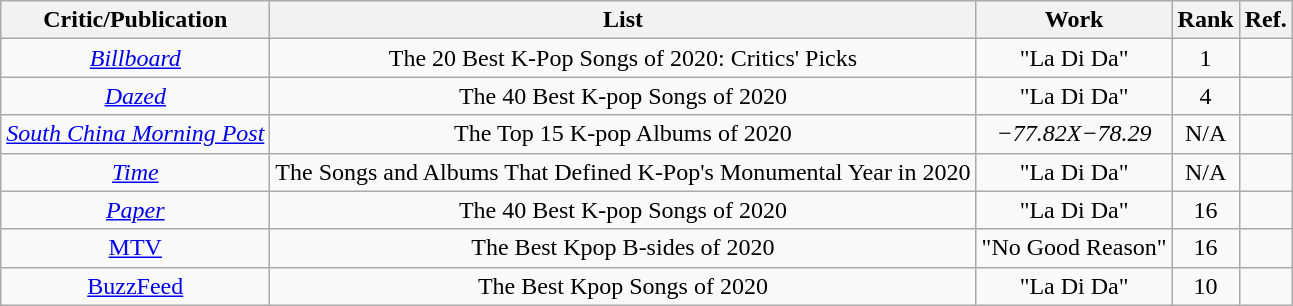<table class="sortable wikitable">
<tr>
<th>Critic/Publication</th>
<th>List</th>
<th>Work</th>
<th>Rank</th>
<th>Ref.</th>
</tr>
<tr>
<td align="center"><em><a href='#'>Billboard</a></em></td>
<td align="center">The 20 Best K-Pop Songs of 2020: Critics' Picks</td>
<td align="center">"La Di Da"</td>
<td align="center">1</td>
<td align="center"></td>
</tr>
<tr>
<td align="center"><em><a href='#'>Dazed</a></em></td>
<td align="center">The 40 Best K-pop Songs of 2020</td>
<td align="center">"La Di Da"</td>
<td align="center">4</td>
<td align="center"></td>
</tr>
<tr>
<td align="center"><em><a href='#'>South China Morning Post</a></em></td>
<td align="center">The Top 15 K-pop Albums of 2020</td>
<td align="center"><em>−77.82X−78.29</em></td>
<td align="center">N/A</td>
<td align="center"></td>
</tr>
<tr>
<td align="center"><em><a href='#'>Time</a></em></td>
<td align="center">The Songs and Albums That Defined K-Pop's Monumental Year in 2020</td>
<td align="center">"La Di Da"</td>
<td align="center">N/A</td>
<td align="center"></td>
</tr>
<tr>
<td align="center"><em><a href='#'>Paper</a></em></td>
<td align="center">The 40 Best K-pop Songs of 2020</td>
<td align="center">"La Di Da"</td>
<td align="center">16</td>
<td align="center"></td>
</tr>
<tr>
<td align="center"><a href='#'>MTV</a></td>
<td align="center">The Best Kpop B-sides of 2020</td>
<td align="center">"No Good Reason"</td>
<td align="center">16</td>
<td align="center"></td>
</tr>
<tr>
<td align="center"><a href='#'>BuzzFeed</a></td>
<td align="center">The Best Kpop Songs of 2020</td>
<td align="center">"La Di Da"</td>
<td align="center">10</td>
<td align="center"></td>
</tr>
</table>
